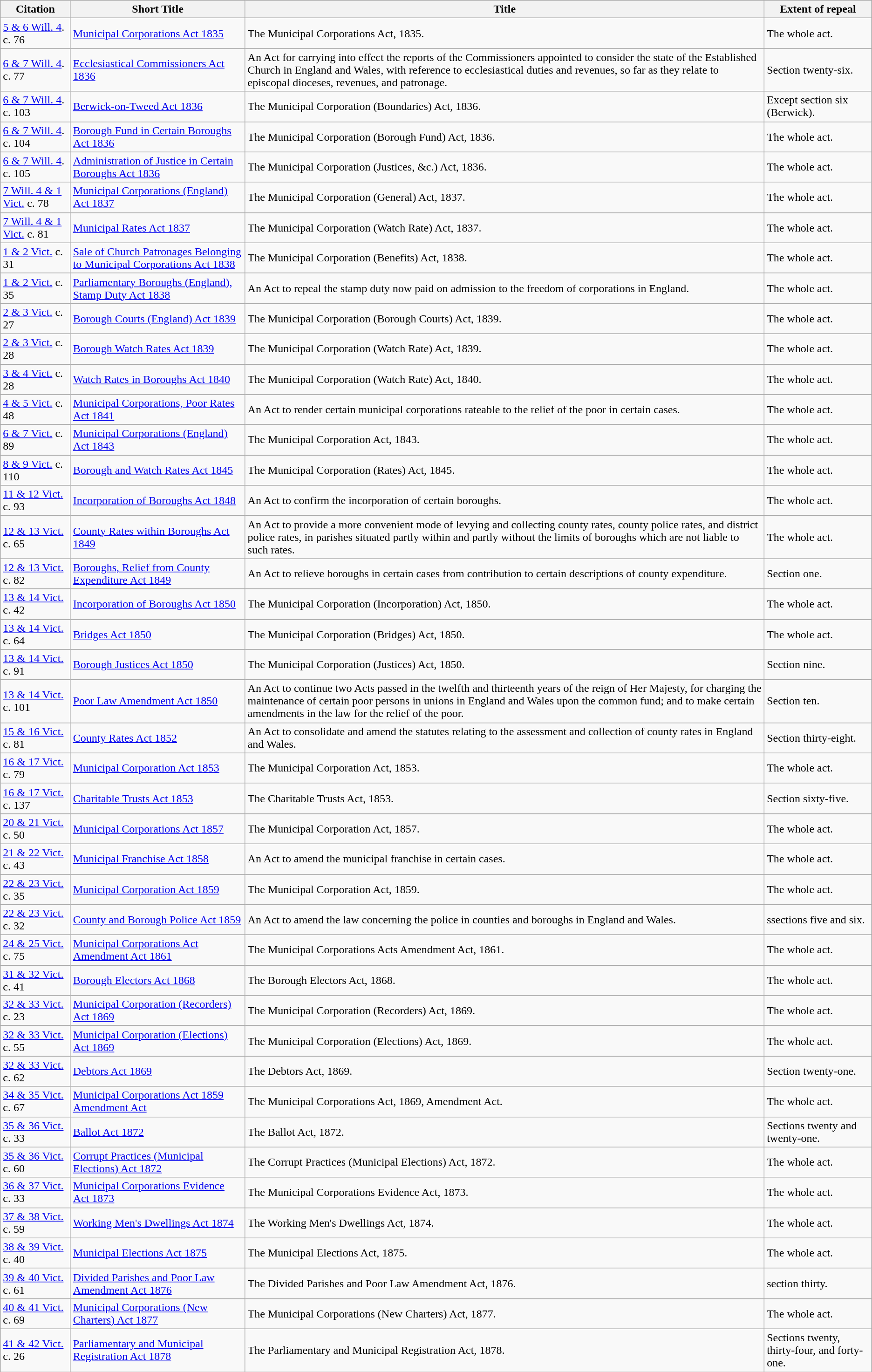<table class="wikitable">
<tr>
<th>Citation</th>
<th>Short Title</th>
<th>Title</th>
<th>Extent of repeal</th>
</tr>
<tr>
<td><a href='#'>5 & 6 Will. 4</a>. c. 76</td>
<td><a href='#'>Municipal Corporations Act 1835</a></td>
<td>The Municipal Corporations Act, 1835.</td>
<td>The whole act.</td>
</tr>
<tr>
<td><a href='#'>6 & 7 Will. 4</a>. c. 77</td>
<td><a href='#'>Ecclesiastical Commissioners Act 1836</a></td>
<td>An Act for carrying into effect the reports of the Commissioners appointed to consider the state of the Established Church in England and Wales, with reference to ecclesiastical duties and revenues, so far as they relate to episcopal dioceses, revenues, and patronage.</td>
<td>Section twenty-six.</td>
</tr>
<tr>
<td><a href='#'>6 & 7 Will. 4</a>. c. 103</td>
<td><a href='#'>Berwick-on-Tweed Act 1836</a></td>
<td>The Municipal Corporation (Boundaries) Act, 1836.</td>
<td>Except section six (Berwick).</td>
</tr>
<tr>
<td><a href='#'>6 & 7 Will. 4</a>. c. 104</td>
<td><a href='#'>Borough Fund in Certain Boroughs Act 1836</a></td>
<td>The Municipal Corporation (Borough Fund) Act, 1836.</td>
<td>The whole act.</td>
</tr>
<tr>
<td><a href='#'>6 & 7 Will. 4</a>. c. 105</td>
<td><a href='#'>Administration of Justice in Certain Boroughs Act 1836</a></td>
<td>The Municipal Corporation (Justices, &c.) Act, 1836.</td>
<td>The whole act.</td>
</tr>
<tr>
<td><a href='#'>7 Will. 4 & 1 Vict.</a> c. 78</td>
<td><a href='#'>Municipal Corporations (England) Act 1837</a></td>
<td>The Municipal Corporation (General) Act, 1837.</td>
<td>The whole act.</td>
</tr>
<tr>
<td><a href='#'>7 Will. 4 & 1 Vict.</a> c. 81</td>
<td><a href='#'>Municipal Rates Act 1837</a></td>
<td>The Municipal Corporation (Watch Rate) Act, 1837.</td>
<td>The whole act.</td>
</tr>
<tr>
<td><a href='#'>1 & 2 Vict.</a> c. 31</td>
<td><a href='#'>Sale of Church Patronages Belonging to Municipal Corporations Act 1838</a></td>
<td>The Municipal Corporation (Benefits) Act, 1838.</td>
<td>The whole act.</td>
</tr>
<tr>
<td><a href='#'>1 & 2 Vict.</a> c. 35</td>
<td><a href='#'>Parliamentary Boroughs (England), Stamp Duty Act 1838</a></td>
<td>An Act to repeal the stamp duty now paid on admission to the freedom of corporations in England.</td>
<td>The whole act.</td>
</tr>
<tr>
<td><a href='#'>2 & 3 Vict.</a> c. 27</td>
<td><a href='#'>Borough Courts (England) Act 1839</a></td>
<td>The Municipal Corporation (Borough Courts) Act, 1839.</td>
<td>The whole act.</td>
</tr>
<tr>
<td><a href='#'>2 & 3 Vict.</a> c. 28</td>
<td><a href='#'>Borough Watch Rates Act 1839</a></td>
<td>The Municipal Corporation (Watch Rate) Act, 1839.</td>
<td>The whole act.</td>
</tr>
<tr>
<td><a href='#'>3 & 4 Vict.</a> c. 28</td>
<td><a href='#'>Watch Rates in Boroughs Act 1840</a></td>
<td>The Municipal Corporation (Watch Rate) Act, 1840.</td>
<td>The whole act.</td>
</tr>
<tr>
<td><a href='#'>4 & 5 Vict.</a> c. 48</td>
<td><a href='#'>Municipal Corporations, Poor Rates Act 1841</a></td>
<td>An Act to render certain municipal corporations rateable to the relief of the poor in certain cases.</td>
<td>The whole act.</td>
</tr>
<tr>
<td><a href='#'>6 & 7 Vict.</a> c. 89</td>
<td><a href='#'>Municipal Corporations (England) Act 1843</a></td>
<td>The Municipal Corporation Act, 1843.</td>
<td>The whole act.</td>
</tr>
<tr>
<td><a href='#'>8 & 9 Vict.</a> c. 110</td>
<td><a href='#'>Borough and Watch Rates Act 1845</a></td>
<td>The Municipal Corporation (Rates) Act, 1845.</td>
<td>The whole act.</td>
</tr>
<tr>
<td><a href='#'>11 & 12 Vict.</a> c. 93</td>
<td><a href='#'>Incorporation of Boroughs Act 1848</a></td>
<td>An Act to confirm the incorporation of certain boroughs.</td>
<td>The whole act.</td>
</tr>
<tr>
<td><a href='#'>12 & 13 Vict.</a> c. 65</td>
<td><a href='#'>County Rates within Boroughs Act 1849</a></td>
<td>An Act to provide a more convenient mode of levying and collecting county rates, county police rates, and district police rates, in parishes situated partly within and partly without the limits of boroughs which are not liable to such rates.</td>
<td>The whole act.</td>
</tr>
<tr>
<td><a href='#'>12 & 13 Vict.</a> c. 82</td>
<td><a href='#'>Boroughs, Relief from County Expenditure Act 1849</a></td>
<td>An Act to relieve boroughs in certain cases from contribution to certain descriptions of county expenditure.</td>
<td>Section one.</td>
</tr>
<tr>
<td><a href='#'>13 & 14 Vict.</a> c. 42</td>
<td><a href='#'>Incorporation of Boroughs Act 1850</a></td>
<td>The Municipal Corporation (Incorporation) Act, 1850.</td>
<td>The whole act.</td>
</tr>
<tr>
<td><a href='#'>13 & 14 Vict.</a> c. 64</td>
<td><a href='#'>Bridges Act 1850</a></td>
<td>The Municipal Corporation (Bridges) Act, 1850.</td>
<td>The whole act.</td>
</tr>
<tr>
<td><a href='#'>13 & 14 Vict.</a> c. 91</td>
<td><a href='#'>Borough Justices Act 1850</a></td>
<td>The Municipal Corporation (Justices) Act, 1850.</td>
<td>Section nine.</td>
</tr>
<tr>
<td><a href='#'>13 & 14 Vict.</a> c. 101</td>
<td><a href='#'>Poor Law Amendment Act 1850</a></td>
<td>An Act to continue two Acts passed in the twelfth and thirteenth years of the reign of Her Majesty, for charging the maintenance of certain poor persons in unions in England and Wales upon the common fund; and to make certain amendments in the law for the relief of the poor.</td>
<td>Section ten.</td>
</tr>
<tr>
<td><a href='#'>15 & 16 Vict.</a> c. 81</td>
<td><a href='#'>County Rates Act 1852</a></td>
<td>An Act to consolidate and amend the statutes relating to the assessment and collection of county rates in England and Wales.</td>
<td>Section thirty-eight.</td>
</tr>
<tr>
<td><a href='#'>16 & 17 Vict.</a> c. 79</td>
<td><a href='#'>Municipal Corporation Act 1853</a></td>
<td>The Municipal Corporation Act, 1853.</td>
<td>The whole act.</td>
</tr>
<tr>
<td><a href='#'>16 & 17 Vict.</a> c. 137</td>
<td><a href='#'>Charitable Trusts Act 1853</a></td>
<td>The Charitable Trusts Act, 1853.</td>
<td>Section sixty-five.</td>
</tr>
<tr>
<td><a href='#'>20 & 21 Vict.</a> c. 50</td>
<td><a href='#'>Municipal Corporations Act 1857</a></td>
<td>The Municipal Corporation Act, 1857.</td>
<td>The whole act.</td>
</tr>
<tr>
<td><a href='#'>21 & 22 Vict.</a> c. 43</td>
<td><a href='#'>Municipal Franchise Act 1858</a></td>
<td>An Act to amend the municipal franchise in certain cases.</td>
<td>The whole act.</td>
</tr>
<tr>
<td><a href='#'>22 & 23 Vict.</a> c. 35</td>
<td><a href='#'>Municipal Corporation Act 1859</a></td>
<td>The Municipal Corporation Act, 1859.</td>
<td>The whole act.</td>
</tr>
<tr>
<td><a href='#'>22 & 23 Vict.</a> c. 32</td>
<td><a href='#'>County and Borough Police Act 1859</a></td>
<td>An Act to amend the law concerning the police in counties and boroughs in England and Wales.</td>
<td>ssections five and six.</td>
</tr>
<tr>
<td><a href='#'>24 & 25 Vict.</a> c. 75</td>
<td><a href='#'>Municipal Corporations Act Amendment Act 1861</a></td>
<td>The Municipal Corporations Acts Amendment Act, 1861.</td>
<td>The whole act.</td>
</tr>
<tr>
<td><a href='#'>31 & 32 Vict.</a> c. 41</td>
<td><a href='#'>Borough Electors Act 1868</a></td>
<td>The Borough Electors Act, 1868.</td>
<td>The whole act.</td>
</tr>
<tr>
<td><a href='#'>32 & 33 Vict.</a> c. 23</td>
<td><a href='#'>Municipal Corporation (Recorders) Act 1869</a></td>
<td>The Municipal Corporation (Recorders) Act, 1869.</td>
<td>The whole act.</td>
</tr>
<tr>
<td><a href='#'>32 & 33 Vict.</a> c. 55</td>
<td><a href='#'>Municipal Corporation (Elections) Act 1869</a></td>
<td>The Municipal Corporation (Elections) Act, 1869.</td>
<td>The whole act.</td>
</tr>
<tr>
<td><a href='#'>32 & 33 Vict.</a> c. 62</td>
<td><a href='#'>Debtors Act 1869</a></td>
<td>The Debtors Act, 1869.</td>
<td>Section twenty-one.</td>
</tr>
<tr>
<td><a href='#'>34 & 35 Vict.</a> c. 67</td>
<td><a href='#'>Municipal Corporations Act 1859 Amendment Act</a></td>
<td>The Municipal Corporations Act, 1869, Amendment Act.</td>
<td>The whole act.</td>
</tr>
<tr>
<td><a href='#'>35 & 36 Vict.</a> c. 33</td>
<td><a href='#'>Ballot Act 1872</a></td>
<td>The Ballot Act, 1872.</td>
<td>Sections twenty and twenty-one.</td>
</tr>
<tr>
<td><a href='#'>35 & 36 Vict.</a> c. 60</td>
<td><a href='#'>Corrupt Practices (Municipal Elections) Act 1872</a></td>
<td>The Corrupt Practices (Municipal Elections) Act, 1872.</td>
<td>The whole act.</td>
</tr>
<tr>
<td><a href='#'>36 & 37 Vict.</a> c. 33</td>
<td><a href='#'>Municipal Corporations Evidence Act 1873</a></td>
<td>The Municipal Corporations Evidence Act, 1873.</td>
<td>The whole act.</td>
</tr>
<tr>
<td><a href='#'>37 & 38 Vict.</a> c. 59</td>
<td><a href='#'>Working Men's Dwellings Act 1874</a></td>
<td>The Working Men's Dwellings Act, 1874.</td>
<td>The whole act.</td>
</tr>
<tr>
<td><a href='#'>38 & 39 Vict.</a> c. 40</td>
<td><a href='#'>Municipal Elections Act 1875</a></td>
<td>The Municipal Elections Act, 1875.</td>
<td>The whole act.</td>
</tr>
<tr>
<td><a href='#'>39 & 40 Vict.</a> c. 61</td>
<td><a href='#'>Divided Parishes and Poor Law Amendment Act 1876</a></td>
<td>The Divided Parishes and Poor Law Amendment Act, 1876.</td>
<td>section thirty.</td>
</tr>
<tr>
<td><a href='#'>40 & 41 Vict.</a> c. 69</td>
<td><a href='#'>Municipal Corporations (New Charters) Act 1877</a></td>
<td>The Municipal Corporations (New Charters) Act, 1877.</td>
<td>The whole act.</td>
</tr>
<tr>
<td><a href='#'>41 & 42 Vict.</a> c. 26</td>
<td><a href='#'>Parliamentary and Municipal Registration Act 1878</a></td>
<td>The Parliamentary and Municipal Registration Act, 1878.</td>
<td>Sections twenty, thirty-four, and forty-one.</td>
</tr>
</table>
